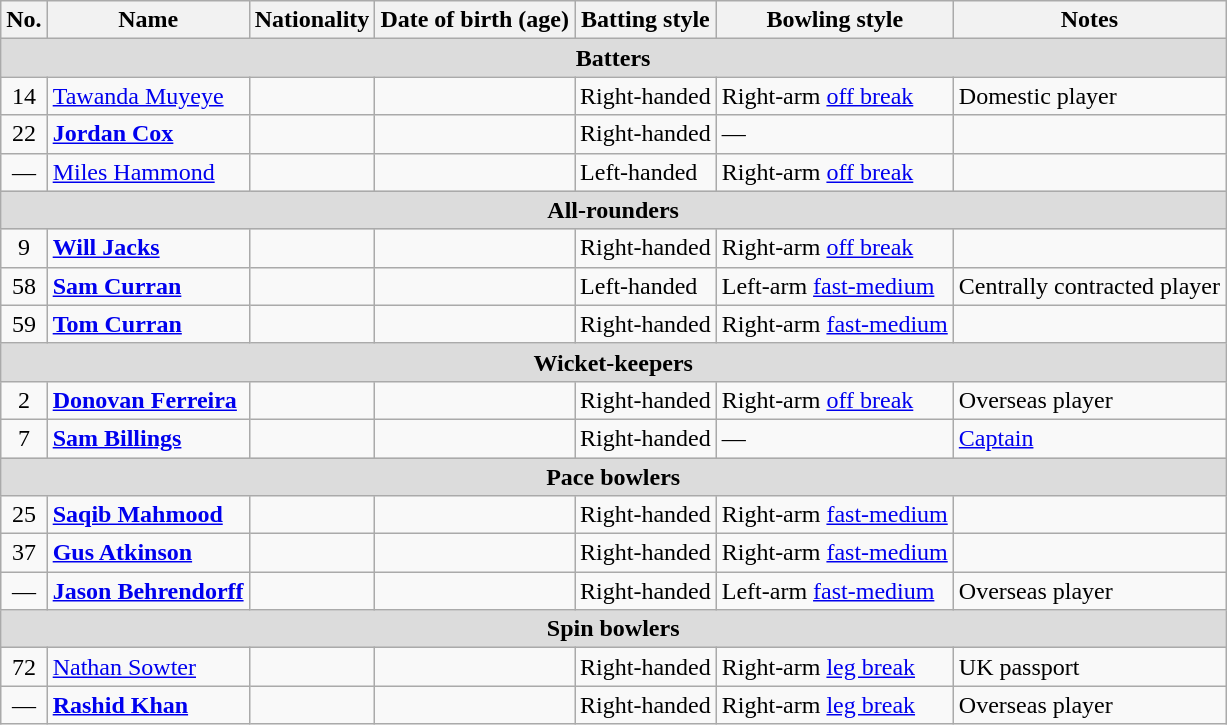<table class="wikitable">
<tr>
<th>No.</th>
<th>Name</th>
<th>Nationality</th>
<th>Date of birth (age)</th>
<th>Batting style</th>
<th>Bowling style</th>
<th>Notes</th>
</tr>
<tr>
<th colspan="7" style="background: #DCDCDC" align=right>Batters</th>
</tr>
<tr>
<td style="text-align:center">14</td>
<td><a href='#'>Tawanda Muyeye</a></td>
<td></td>
<td></td>
<td>Right-handed</td>
<td>Right-arm <a href='#'>off break</a></td>
<td>Domestic player</td>
</tr>
<tr>
<td style="text-align:center">22</td>
<td><strong><a href='#'>Jordan Cox</a></strong></td>
<td></td>
<td></td>
<td>Right-handed</td>
<td>—</td>
<td></td>
</tr>
<tr>
<td style="text-align:center">—</td>
<td><a href='#'>Miles Hammond</a></td>
<td></td>
<td></td>
<td>Left-handed</td>
<td>Right-arm <a href='#'>off break</a></td>
<td></td>
</tr>
<tr>
<th colspan="7" style="background: #DCDCDC" align=right>All-rounders</th>
</tr>
<tr>
<td style="text-align:center">9</td>
<td><strong><a href='#'>Will Jacks</a></strong></td>
<td></td>
<td></td>
<td>Right-handed</td>
<td>Right-arm <a href='#'>off break</a></td>
<td></td>
</tr>
<tr>
<td style="text-align:center">58</td>
<td><strong><a href='#'>Sam Curran</a></strong></td>
<td></td>
<td></td>
<td>Left-handed</td>
<td>Left-arm <a href='#'>fast-medium</a></td>
<td>Centrally contracted player</td>
</tr>
<tr>
<td style="text-align:center">59</td>
<td><strong><a href='#'>Tom Curran</a></strong></td>
<td></td>
<td></td>
<td>Right-handed</td>
<td>Right-arm <a href='#'>fast-medium</a></td>
<td></td>
</tr>
<tr>
<th colspan="7" style="background: #DCDCDC" align=right>Wicket-keepers</th>
</tr>
<tr>
<td style="text-align:center">2</td>
<td><strong><a href='#'>Donovan Ferreira</a></strong></td>
<td></td>
<td></td>
<td>Right-handed</td>
<td>Right-arm <a href='#'>off break</a></td>
<td>Overseas player</td>
</tr>
<tr>
<td style="text-align:center">7</td>
<td><strong><a href='#'>Sam Billings</a></strong></td>
<td></td>
<td></td>
<td>Right-handed</td>
<td>—</td>
<td><a href='#'>Captain</a></td>
</tr>
<tr>
<th colspan="7" style="background: #DCDCDC" align=right>Pace bowlers</th>
</tr>
<tr>
<td style="text-align:center">25</td>
<td><strong><a href='#'>Saqib Mahmood</a></strong></td>
<td></td>
<td></td>
<td>Right-handed</td>
<td>Right-arm <a href='#'>fast-medium</a></td>
<td></td>
</tr>
<tr>
<td style="text-align:center">37</td>
<td><strong><a href='#'>Gus Atkinson</a></strong></td>
<td></td>
<td></td>
<td>Right-handed</td>
<td>Right-arm <a href='#'>fast-medium</a></td>
<td></td>
</tr>
<tr>
<td style="text-align:center">—</td>
<td><strong><a href='#'>Jason Behrendorff</a></strong></td>
<td></td>
<td></td>
<td>Right-handed</td>
<td>Left-arm <a href='#'>fast-medium</a></td>
<td>Overseas player</td>
</tr>
<tr>
<th colspan="7" style="background: #DCDCDC" align=right>Spin bowlers</th>
</tr>
<tr>
<td style="text-align:center">72</td>
<td><a href='#'>Nathan Sowter</a></td>
<td></td>
<td></td>
<td>Right-handed</td>
<td>Right-arm <a href='#'>leg break</a></td>
<td>UK passport</td>
</tr>
<tr>
<td style="text-align:center">—</td>
<td><strong><a href='#'>Rashid Khan</a></strong></td>
<td></td>
<td></td>
<td>Right-handed</td>
<td>Right-arm <a href='#'>leg break</a></td>
<td>Overseas player</td>
</tr>
</table>
